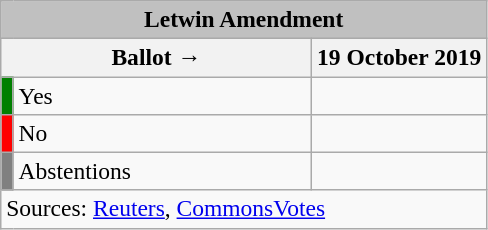<table class="wikitable" style="text-align:center; font-size:98%;">
<tr>
<td colspan="3"  style="text-align:center; background:silver;"><strong>Letwin Amendment</strong></td>
</tr>
<tr>
<th colspan="2" style="width:200px;">Ballot →</th>
<th>19 October 2019</th>
</tr>
<tr>
<th style="width:1px; background:green;"></th>
<td style="text-align:left;">Yes</td>
<td></td>
</tr>
<tr>
<th style="background:red;"></th>
<td style="text-align:left;">No</td>
<td></td>
</tr>
<tr>
<th style="background:gray;"></th>
<td style="text-align:left;">Abstentions</td>
<td></td>
</tr>
<tr>
<td colspan="3" style="text-align:left;">Sources: <a href='#'>Reuters</a>, <a href='#'>CommonsVotes</a></td>
</tr>
</table>
